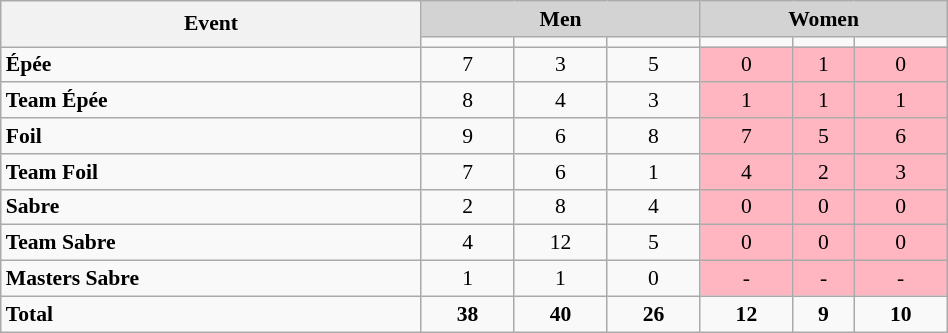<table class="wikitable" width=50% style="font-size:90%; text-align:center;">
<tr>
<th rowspan=2>Event</th>
<th colspan=3; style="background-color:lightgrey">Men</th>
<th colspan=3; style="background-color:lightgrey">Women</th>
</tr>
<tr>
<td></td>
<td></td>
<td></td>
<td></td>
<td></td>
<td></td>
</tr>
<tr>
<td align=left><strong>Épée</strong></td>
<td>7</td>
<td>3</td>
<td>5</td>
<td bgcolor=LightPink>0</td>
<td bgcolor=LightPink>1</td>
<td bgcolor=LightPink>0</td>
</tr>
<tr>
<td align=left><strong>Team Épée</strong></td>
<td>8</td>
<td>4</td>
<td>3</td>
<td bgcolor=LightPink>1</td>
<td bgcolor=LightPink>1</td>
<td bgcolor=LightPink>1</td>
</tr>
<tr>
<td align=left><strong>Foil</strong></td>
<td>9</td>
<td>6</td>
<td>8</td>
<td bgcolor=LightPink>7</td>
<td bgcolor=LightPink>5</td>
<td bgcolor=LightPink>6</td>
</tr>
<tr>
<td align=left><strong>Team Foil</strong></td>
<td>7</td>
<td>6</td>
<td>1</td>
<td bgcolor=LightPink>4</td>
<td bgcolor=LightPink>2</td>
<td bgcolor=LightPink>3</td>
</tr>
<tr>
<td align=left><strong>Sabre</strong></td>
<td>2</td>
<td>8</td>
<td>4</td>
<td bgcolor=LightPink>0</td>
<td bgcolor=LightPink>0</td>
<td bgcolor=LightPink>0</td>
</tr>
<tr>
<td align=left><strong>Team Sabre</strong></td>
<td>4</td>
<td>12</td>
<td>5</td>
<td bgcolor=LightPink>0</td>
<td bgcolor=LightPink>0</td>
<td bgcolor=LightPink>0</td>
</tr>
<tr>
<td align=left><strong>Masters Sabre</strong></td>
<td>1</td>
<td>1</td>
<td>0</td>
<td bgcolor=LightPink>-</td>
<td bgcolor=LightPink>-</td>
<td bgcolor=LightPink>-</td>
</tr>
<tr>
<td align=left><strong>Total</strong></td>
<td><strong>38</strong></td>
<td><strong>40</strong></td>
<td><strong>26</strong></td>
<td><strong>12</strong></td>
<td><strong>9</strong></td>
<td><strong>10</strong></td>
</tr>
</table>
